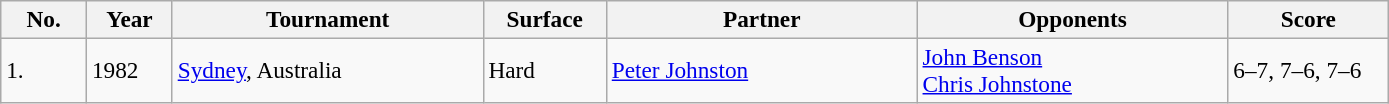<table class="sortable wikitable" style=font-size:97%>
<tr>
<th width=50>No.</th>
<th width=50>Year</th>
<th width=200>Tournament</th>
<th width=75>Surface</th>
<th width=200>Partner</th>
<th width=200>Opponents</th>
<th width=100>Score</th>
</tr>
<tr>
<td>1.</td>
<td>1982</td>
<td><a href='#'>Sydney</a>, Australia</td>
<td>Hard</td>
<td> <a href='#'>Peter Johnston</a></td>
<td> <a href='#'>John Benson</a><br> <a href='#'>Chris Johnstone</a></td>
<td>6–7, 7–6, 7–6</td>
</tr>
</table>
